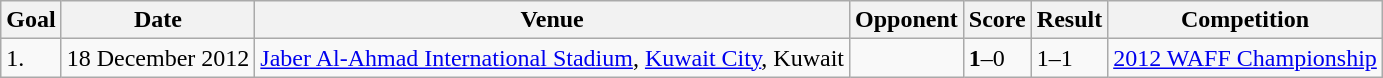<table class="wikitable plainrowheaders sortable">
<tr>
<th>Goal</th>
<th>Date</th>
<th>Venue</th>
<th>Opponent</th>
<th>Score</th>
<th>Result</th>
<th>Competition</th>
</tr>
<tr>
<td>1.</td>
<td>18 December 2012</td>
<td><a href='#'>Jaber Al-Ahmad International Stadium</a>, <a href='#'>Kuwait City</a>, Kuwait</td>
<td></td>
<td><strong>1</strong>–0</td>
<td>1–1</td>
<td><a href='#'>2012 WAFF Championship</a></td>
</tr>
</table>
